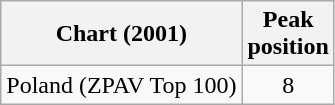<table class="wikitable sortable">
<tr>
<th>Chart (2001)</th>
<th>Peak<br>position</th>
</tr>
<tr>
<td>Poland (ZPAV Top 100)</td>
<td style="text-align:center;">8</td>
</tr>
</table>
